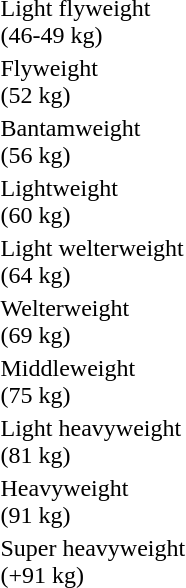<table>
<tr>
<td rowspan=2>Light flyweight<br>(46-49 kg)<br></td>
<td rowspan=2></td>
<td rowspan=2></td>
<td></td>
</tr>
<tr>
<td></td>
</tr>
<tr>
<td rowspan=2>Flyweight<br>(52 kg)<br></td>
<td rowspan=2></td>
<td rowspan=2></td>
<td></td>
</tr>
<tr>
<td></td>
</tr>
<tr>
<td rowspan=2>Bantamweight<br>(56 kg)<br></td>
<td rowspan=2></td>
<td rowspan=2></td>
<td></td>
</tr>
<tr>
<td></td>
</tr>
<tr>
<td rowspan=2>Lightweight<br>(60 kg)<br></td>
<td rowspan=2></td>
<td rowspan=2></td>
<td></td>
</tr>
<tr>
<td></td>
</tr>
<tr>
<td rowspan=2>Light welterweight<br>(64 kg)<br></td>
<td rowspan=2></td>
<td rowspan=2></td>
<td></td>
</tr>
<tr>
<td></td>
</tr>
<tr>
<td rowspan=2>Welterweight<br>(69 kg)<br></td>
<td rowspan=2></td>
<td rowspan=2></td>
<td></td>
</tr>
<tr>
<td></td>
</tr>
<tr>
<td rowspan=2>Middleweight<br>(75 kg)<br></td>
<td rowspan=2></td>
<td rowspan=2></td>
<td></td>
</tr>
<tr>
<td></td>
</tr>
<tr>
<td rowspan=2>Light heavyweight<br>(81 kg)<br></td>
<td rowspan=2></td>
<td rowspan=2></td>
<td></td>
</tr>
<tr>
<td></td>
</tr>
<tr>
<td rowspan=2>Heavyweight<br>(91 kg)<br></td>
<td rowspan=2></td>
<td rowspan=2></td>
<td></td>
</tr>
<tr>
<td></td>
</tr>
<tr>
<td rowspan=2>Super heavyweight<br>(+91 kg)<br></td>
<td rowspan=2></td>
<td rowspan=2></td>
<td></td>
</tr>
<tr>
<td></td>
</tr>
</table>
